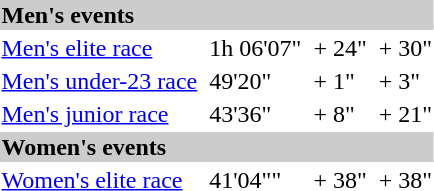<table>
<tr bgcolor="#cccccc">
<td colspan=7><strong>Men's events</strong></td>
</tr>
<tr>
<td><a href='#'>Men's elite race</a> <br></td>
<td></td>
<td>1h 06'07"</td>
<td></td>
<td>+ 24"</td>
<td></td>
<td>+ 30"</td>
</tr>
<tr>
<td><a href='#'>Men's under-23 race</a> <br></td>
<td></td>
<td>49'20"</td>
<td></td>
<td>+ 1"</td>
<td></td>
<td>+ 3"</td>
</tr>
<tr>
<td><a href='#'>Men's junior race</a> <br></td>
<td></td>
<td>43'36"</td>
<td></td>
<td>+ 8"</td>
<td></td>
<td>+ 21"</td>
</tr>
<tr bgcolor="#cccccc">
<td colspan=7><strong>Women's events</strong></td>
</tr>
<tr>
<td><a href='#'>Women's elite race</a><br></td>
<td></td>
<td>41'04""</td>
<td></td>
<td>+ 38"</td>
<td></td>
<td>+ 38"</td>
</tr>
</table>
